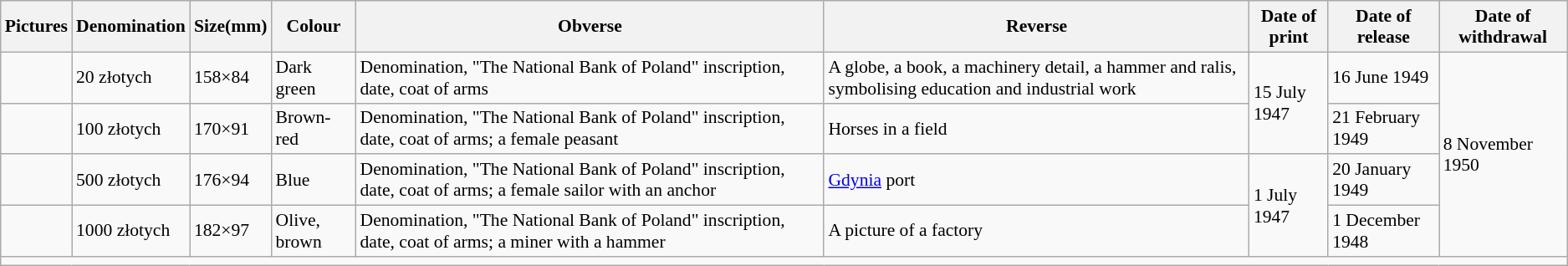<table class="wikitable sortable" style="font-size: 90%">
<tr>
<th colspan="2">Pictures</th>
<th>Denomination</th>
<th>Size(mm)</th>
<th>Colour</th>
<th>Obverse</th>
<th>Reverse</th>
<th>Date of print</th>
<th>Date of release</th>
<th>Date of withdrawal</th>
</tr>
<tr>
<td colspan="2"></td>
<td>20 złotych</td>
<td>158×84</td>
<td>Dark green</td>
<td>Denomination, "The National Bank of Poland" inscription, date, coat of arms</td>
<td>A globe, a book, a machinery detail, a hammer and ralis, symbolising education and industrial work</td>
<td rowspan="2">15 July 1947</td>
<td>16 June 1949</td>
<td rowspan="4">8 November 1950</td>
</tr>
<tr>
<td colspan="2"></td>
<td>100 złotych</td>
<td>170×91</td>
<td>Brown-red</td>
<td>Denomination, "The National Bank of Poland" inscription, date, coat of arms; a female peasant</td>
<td>Horses in a field</td>
<td>21 February 1949</td>
</tr>
<tr>
<td colspan="2"></td>
<td>500 złotych</td>
<td>176×94</td>
<td>Blue</td>
<td>Denomination, "The National Bank of Poland" inscription, date, coat of arms; a female sailor with an anchor</td>
<td><a href='#'>Gdynia</a> port</td>
<td rowspan="2">1 July 1947</td>
<td>20 January 1949</td>
</tr>
<tr>
<td colspan="2"></td>
<td>1000 złotych</td>
<td>182×97</td>
<td>Olive, brown</td>
<td>Denomination, "The National Bank of Poland" inscription, date, coat of arms; a miner with a hammer</td>
<td>A picture of a factory</td>
<td>1 December 1948</td>
</tr>
<tr>
<td colspan="10"></td>
</tr>
</table>
